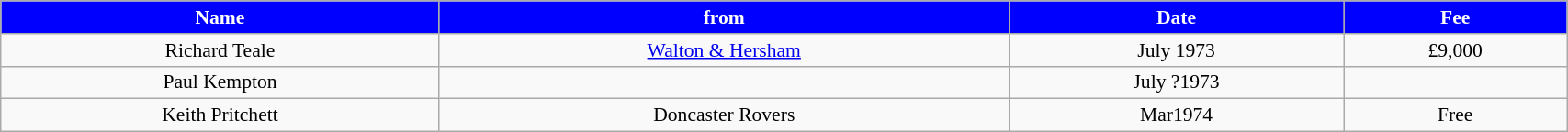<table class="wikitable" style="text-align:center; font-size:90%; width:90%;">
<tr>
<th style="background:#0000FF; color:#FFFFFF; text-align:center;"><strong>Name</strong></th>
<th style="background:#0000FF; color:#FFFFFF; text-align:center;">from</th>
<th style="background:#0000FF; color:#FFFFFF; text-align:center;">Date</th>
<th style="background:#0000FF; color:#FFFFFF; text-align:center;">Fee</th>
</tr>
<tr>
<td>Richard Teale</td>
<td><a href='#'>Walton & Hersham</a></td>
<td>July 1973</td>
<td>£9,000</td>
</tr>
<tr>
<td>Paul Kempton</td>
<td></td>
<td>July ?1973</td>
<td></td>
</tr>
<tr>
<td>Keith Pritchett</td>
<td>Doncaster Rovers</td>
<td>Mar1974</td>
<td>Free</td>
</tr>
</table>
